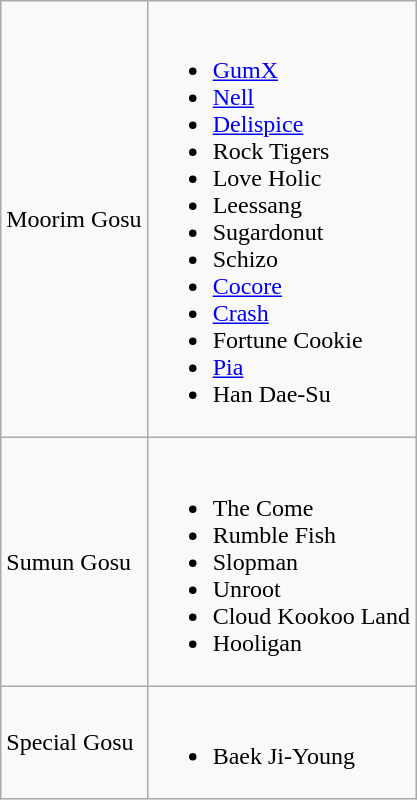<table class="wikitable">
<tr>
<td>Moorim Gosu</td>
<td><br><ul><li><a href='#'>GumX</a></li><li><a href='#'>Nell</a></li><li><a href='#'>Delispice</a></li><li>Rock Tigers</li><li>Love Holic</li><li>Leessang</li><li>Sugardonut</li><li>Schizo</li><li><a href='#'>Cocore</a></li><li><a href='#'>Crash</a></li><li>Fortune Cookie</li><li><a href='#'>Pia</a></li><li>Han Dae-Su</li></ul></td>
</tr>
<tr>
<td>Sumun Gosu</td>
<td><br><ul><li>The Come</li><li>Rumble Fish</li><li>Slopman</li><li>Unroot</li><li>Cloud Kookoo Land</li><li>Hooligan</li></ul></td>
</tr>
<tr>
<td>Special Gosu</td>
<td><br><ul><li>Baek Ji-Young</li></ul></td>
</tr>
</table>
